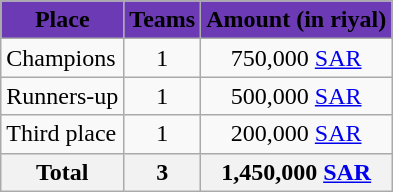<table class="wikitable sortable" style="text-align:center;">
<tr>
<th style="background-color:#6b3ab4;"><span>Place</span></th>
<th style="background-color:#6b3ab4;"><span>Teams</span></th>
<th style="background-color:#6b3ab4;"><span>Amount (in riyal)</span></th>
</tr>
<tr>
<td style="text-align:left;">Champions</td>
<td>1</td>
<td>750,000 <a href='#'>SAR</a></td>
</tr>
<tr>
<td style="text-align:left;">Runners-up</td>
<td>1</td>
<td>500,000 <a href='#'>SAR</a></td>
</tr>
<tr>
<td style="text-align:left;">Third place</td>
<td>1</td>
<td>200,000 <a href='#'>SAR</a></td>
</tr>
<tr>
<th>Total</th>
<th>3</th>
<th>1,450,000 <a href='#'>SAR</a></th>
</tr>
</table>
